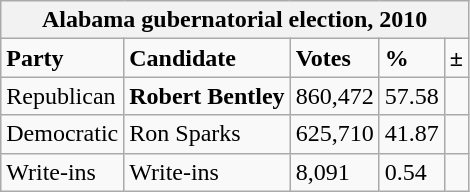<table class="wikitable">
<tr>
<th colspan="5">Alabama gubernatorial election, 2010</th>
</tr>
<tr>
<td><strong>Party</strong></td>
<td><strong>Candidate</strong></td>
<td><strong>Votes</strong></td>
<td><strong>%</strong></td>
<td><strong>±</strong></td>
</tr>
<tr>
<td>Republican</td>
<td><strong>Robert Bentley</strong></td>
<td>860,472</td>
<td>57.58</td>
<td></td>
</tr>
<tr>
<td>Democratic</td>
<td>Ron Sparks</td>
<td>625,710</td>
<td>41.87</td>
<td></td>
</tr>
<tr>
<td>Write-ins</td>
<td>Write-ins</td>
<td>8,091</td>
<td>0.54</td>
<td></td>
</tr>
</table>
